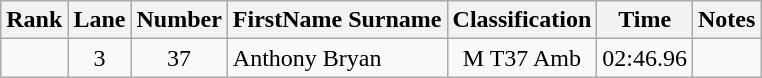<table class="wikitable sortable" style="text-align:center">
<tr>
<th>Rank</th>
<th>Lane</th>
<th>Number</th>
<th>FirstName Surname</th>
<th>Classification</th>
<th>Time</th>
<th>Notes</th>
</tr>
<tr>
<td></td>
<td>3</td>
<td>37</td>
<td style="text-align:left"> Anthony Bryan</td>
<td>M T37 Amb</td>
<td>02:46.96</td>
<td></td>
</tr>
</table>
